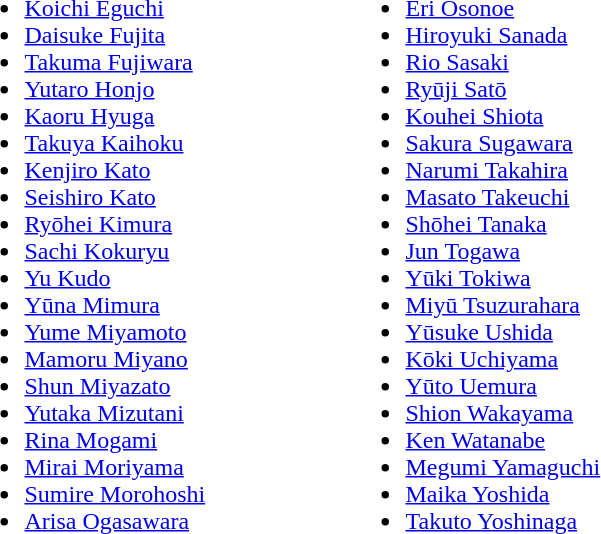<table>
<tr>
<td style="vertical-align: top;" width="250"><br><ul><li><a href='#'>Koichi Eguchi</a></li><li><a href='#'>Daisuke Fujita</a></li><li><a href='#'>Takuma Fujiwara</a></li><li><a href='#'>Yutaro Honjo</a></li><li><a href='#'>Kaoru Hyuga</a></li><li><a href='#'>Takuya Kaihoku</a></li><li><a href='#'>Kenjiro Kato</a></li><li><a href='#'>Seishiro Kato</a></li><li><a href='#'>Ryōhei Kimura</a></li><li><a href='#'>Sachi Kokuryu</a></li><li><a href='#'>Yu Kudo</a></li><li><a href='#'>Yūna Mimura</a></li><li><a href='#'>Yume Miyamoto</a></li><li><a href='#'>Mamoru Miyano</a></li><li><a href='#'>Shun Miyazato</a></li><li><a href='#'>Yutaka Mizutani</a></li><li><a href='#'>Rina Mogami</a></li><li><a href='#'>Mirai Moriyama</a></li><li><a href='#'>Sumire Morohoshi</a></li><li><a href='#'>Arisa Ogasawara</a></li></ul></td>
<td style="vertical-align: top;" width="250"><br><ul><li><a href='#'>Eri Osonoe</a></li><li><a href='#'>Hiroyuki Sanada</a></li><li><a href='#'>Rio Sasaki</a></li><li><a href='#'>Ryūji Satō</a></li><li><a href='#'>Kouhei Shiota</a></li><li><a href='#'>Sakura Sugawara</a></li><li><a href='#'>Narumi Takahira</a></li><li><a href='#'>Masato Takeuchi</a></li><li><a href='#'>Shōhei Tanaka</a></li><li><a href='#'>Jun Togawa</a></li><li><a href='#'>Yūki Tokiwa</a></li><li><a href='#'>Miyū Tsuzurahara</a></li><li><a href='#'>Yūsuke Ushida</a></li><li><a href='#'>Kōki Uchiyama</a></li><li><a href='#'>Yūto Uemura</a></li><li><a href='#'>Shion Wakayama</a></li><li><a href='#'>Ken Watanabe</a></li><li><a href='#'>Megumi Yamaguchi</a></li><li><a href='#'>Maika Yoshida</a></li><li><a href='#'>Takuto Yoshinaga</a></li></ul></td>
</tr>
</table>
